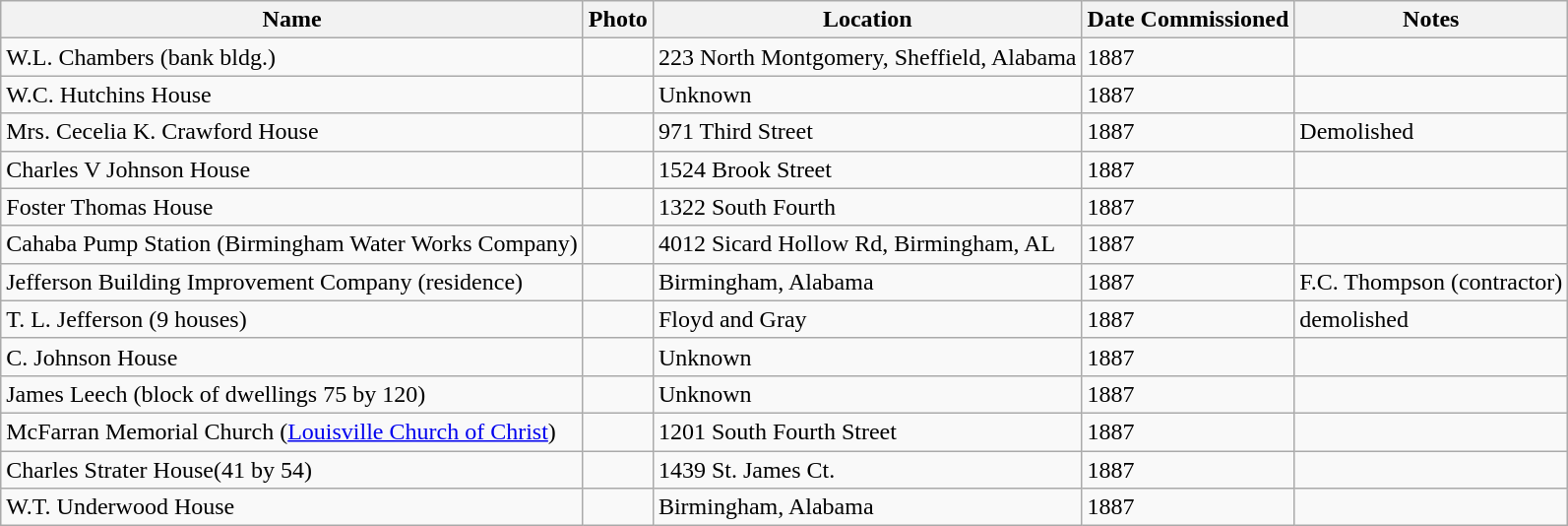<table class="wikitable sortable">
<tr>
<th>Name</th>
<th>Photo</th>
<th>Location</th>
<th>Date Commissioned</th>
<th>Notes</th>
</tr>
<tr>
<td>W.L. Chambers (bank bldg.)</td>
<td></td>
<td>223 North Montgomery, Sheffield, Alabama</td>
<td>1887</td>
<td></td>
</tr>
<tr>
<td>W.C. Hutchins House</td>
<td></td>
<td>Unknown</td>
<td>1887</td>
<td></td>
</tr>
<tr>
<td>Mrs. Cecelia K. Crawford House</td>
<td></td>
<td>971 Third Street</td>
<td>1887</td>
<td>Demolished</td>
</tr>
<tr>
<td>Charles V Johnson House</td>
<td></td>
<td>1524 Brook Street</td>
<td>1887</td>
<td></td>
</tr>
<tr>
<td>Foster Thomas House</td>
<td></td>
<td>1322 South Fourth</td>
<td>1887</td>
<td></td>
</tr>
<tr>
<td>Cahaba Pump Station (Birmingham Water Works Company)</td>
<td></td>
<td>4012 Sicard Hollow Rd, Birmingham, AL</td>
<td>1887</td>
<td></td>
</tr>
<tr>
<td>Jefferson Building Improvement Company (residence)</td>
<td></td>
<td>Birmingham, Alabama</td>
<td>1887</td>
<td>F.C. Thompson (contractor)</td>
</tr>
<tr>
<td>T. L. Jefferson (9 houses)</td>
<td></td>
<td>Floyd and Gray</td>
<td>1887</td>
<td>demolished </td>
</tr>
<tr>
<td>C. Johnson House</td>
<td></td>
<td>Unknown</td>
<td>1887</td>
<td></td>
</tr>
<tr>
<td>James Leech (block of dwellings 75 by 120)</td>
<td></td>
<td>Unknown</td>
<td>1887</td>
<td></td>
</tr>
<tr>
<td>McFarran Memorial Church (<a href='#'>Louisville Church of Christ</a>)</td>
<td></td>
<td>1201 South Fourth Street</td>
<td>1887</td>
<td></td>
</tr>
<tr>
<td>Charles Strater House(41 by 54)</td>
<td></td>
<td>1439 St. James Ct.</td>
<td>1887</td>
<td></td>
</tr>
<tr>
<td>W.T. Underwood House</td>
<td></td>
<td>Birmingham, Alabama</td>
<td>1887</td>
<td></td>
</tr>
</table>
